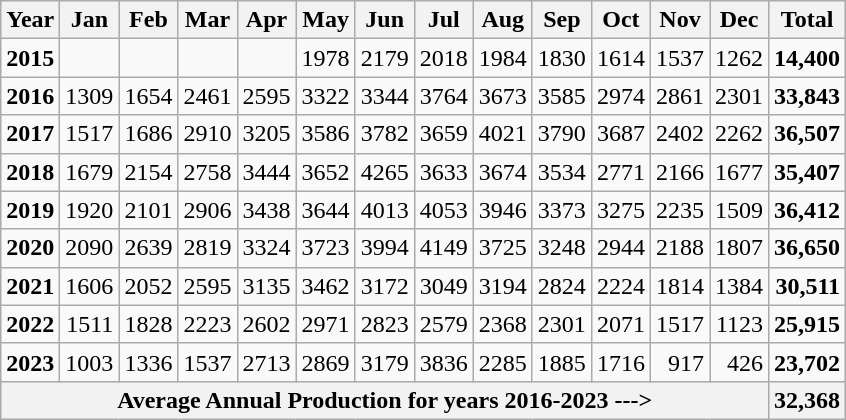<table class=wikitable>
<tr>
<th>Year</th>
<th>Jan</th>
<th>Feb</th>
<th>Mar</th>
<th>Apr</th>
<th>May</th>
<th>Jun</th>
<th>Jul</th>
<th>Aug</th>
<th>Sep</th>
<th>Oct</th>
<th>Nov</th>
<th>Dec</th>
<th>Total</th>
</tr>
<tr align=right>
<td><strong>2015</strong></td>
<td></td>
<td></td>
<td></td>
<td></td>
<td>1978</td>
<td>2179</td>
<td>2018</td>
<td>1984</td>
<td>1830</td>
<td>1614</td>
<td>1537</td>
<td>1262</td>
<td><strong>14,400</strong></td>
</tr>
<tr align=right>
<td><strong>2016</strong></td>
<td>1309</td>
<td>1654</td>
<td>2461</td>
<td>2595</td>
<td>3322</td>
<td>3344</td>
<td>3764</td>
<td>3673</td>
<td>3585</td>
<td>2974</td>
<td>2861</td>
<td>2301</td>
<td><strong>33,843</strong></td>
</tr>
<tr align=right>
<td><strong>2017</strong></td>
<td>1517</td>
<td>1686</td>
<td>2910</td>
<td>3205</td>
<td>3586</td>
<td>3782</td>
<td>3659</td>
<td>4021</td>
<td>3790</td>
<td>3687</td>
<td>2402</td>
<td>2262</td>
<td><strong>36,507</strong></td>
</tr>
<tr align=right>
<td><strong>2018</strong></td>
<td>1679</td>
<td>2154</td>
<td>2758</td>
<td>3444</td>
<td>3652</td>
<td>4265</td>
<td>3633</td>
<td>3674</td>
<td>3534</td>
<td>2771</td>
<td>2166</td>
<td>1677</td>
<td><strong>35,407</strong></td>
</tr>
<tr align=right>
<td><strong>2019</strong></td>
<td>1920</td>
<td>2101</td>
<td>2906</td>
<td>3438</td>
<td>3644</td>
<td>4013</td>
<td>4053</td>
<td>3946</td>
<td>3373</td>
<td>3275</td>
<td>2235</td>
<td>1509</td>
<td><strong>36,412</strong></td>
</tr>
<tr align=right>
<td><strong>2020</strong></td>
<td>2090</td>
<td>2639</td>
<td>2819</td>
<td>3324</td>
<td>3723</td>
<td>3994</td>
<td>4149</td>
<td>3725</td>
<td>3248</td>
<td>2944</td>
<td>2188</td>
<td>1807</td>
<td><strong>36,650</strong></td>
</tr>
<tr align=right>
<td><strong>2021</strong></td>
<td>1606</td>
<td>2052</td>
<td>2595</td>
<td>3135</td>
<td>3462</td>
<td>3172</td>
<td>3049</td>
<td>3194</td>
<td>2824</td>
<td>2224</td>
<td>1814</td>
<td>1384</td>
<td><strong>30,511</strong></td>
</tr>
<tr align=right>
<td><strong>2022</strong></td>
<td>1511</td>
<td>1828</td>
<td>2223</td>
<td>2602</td>
<td>2971</td>
<td>2823</td>
<td>2579</td>
<td>2368</td>
<td>2301</td>
<td>2071</td>
<td>1517</td>
<td>1123</td>
<td><strong>25,915</strong></td>
</tr>
<tr align=right>
<td><strong>2023</strong></td>
<td>1003</td>
<td>1336</td>
<td>1537</td>
<td>2713</td>
<td>2869</td>
<td>3179</td>
<td>3836</td>
<td>2285</td>
<td>1885</td>
<td>1716</td>
<td>917</td>
<td>426</td>
<td><strong>23,702</strong></td>
</tr>
<tr align=right>
<th colspan=13>Average Annual Production for years 2016-2023  ---></th>
<th>32,368</th>
</tr>
</table>
